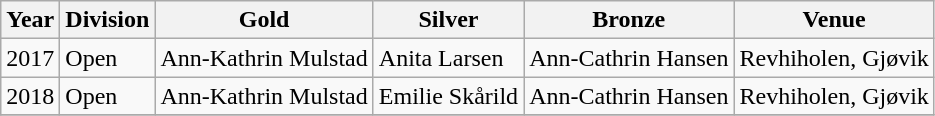<table class="wikitable sortable" style="text-align: left;">
<tr>
<th>Year</th>
<th>Division</th>
<th> Gold</th>
<th> Silver</th>
<th> Bronze</th>
<th>Venue</th>
</tr>
<tr>
<td>2017</td>
<td>Open</td>
<td> Ann-Kathrin Mulstad</td>
<td> Anita Larsen</td>
<td> Ann-Cathrin Hansen</td>
<td>Revhiholen, Gjøvik</td>
</tr>
<tr>
<td>2018</td>
<td>Open</td>
<td> Ann-Kathrin Mulstad</td>
<td> Emilie Skårild</td>
<td> Ann-Cathrin Hansen</td>
<td>Revhiholen, Gjøvik</td>
</tr>
<tr>
</tr>
</table>
